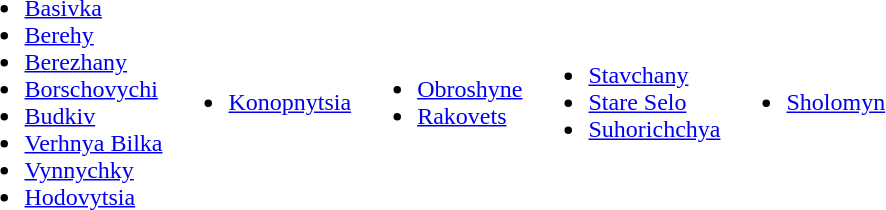<table>
<tr>
<td><br><ul><li><a href='#'>Basivka</a> </li><li><a href='#'>Berehy</a> </li><li><a href='#'>Berezhany</a> </li><li><a href='#'>Borschovychi</a> </li><li><a href='#'>Budkiv</a> </li><li><a href='#'>Verhnya Bilka </a> </li><li><a href='#'>Vynnychky</a> </li><li><a href='#'>Hodovytsia</a> </li></ul></td>
<td><br><ul><li><a href='#'>Konopnytsia</a> </li></ul></td>
<td><br><ul><li><a href='#'>Obroshyne</a> </li><li><a href='#'>Rakovets</a> </li></ul></td>
<td><br><ul><li><a href='#'>Stavchany</a> </li><li><a href='#'>Stare Selo </a> </li><li><a href='#'>Suhorichchya</a> </li></ul></td>
<td><br><ul><li><a href='#'>Sholomyn</a> </li></ul></td>
</tr>
</table>
